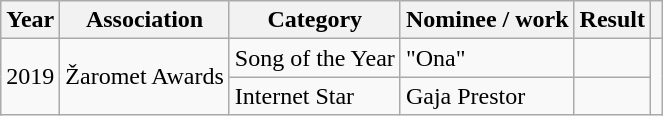<table class="wikitable sortable">
<tr>
<th>Year</th>
<th>Association</th>
<th>Category</th>
<th>Nominee / work</th>
<th>Result</th>
<th class="unsortable"></th>
</tr>
<tr>
<td rowspan="2">2019</td>
<td rowspan="2">Žaromet Awards</td>
<td>Song of the Year</td>
<td>"Ona"</td>
<td></td>
<td rowspan="2"></td>
</tr>
<tr>
<td>Internet Star</td>
<td>Gaja Prestor</td>
<td></td>
</tr>
</table>
